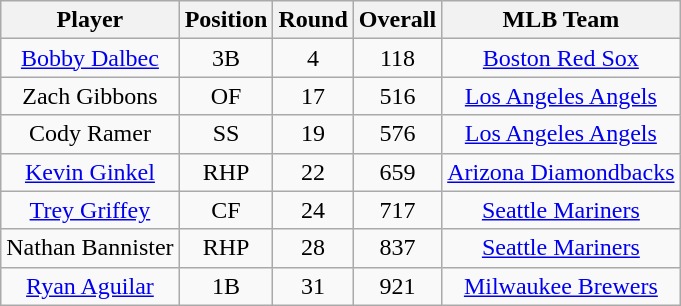<table class="wikitable" style="text-align:center;">
<tr>
<th>Player</th>
<th>Position</th>
<th>Round</th>
<th>Overall</th>
<th>MLB Team</th>
</tr>
<tr>
<td><a href='#'>Bobby Dalbec</a></td>
<td>3B</td>
<td>4</td>
<td>118</td>
<td><a href='#'>Boston Red Sox</a></td>
</tr>
<tr>
<td>Zach Gibbons</td>
<td>OF</td>
<td>17</td>
<td>516</td>
<td><a href='#'>Los Angeles Angels</a></td>
</tr>
<tr>
<td>Cody Ramer</td>
<td>SS</td>
<td>19</td>
<td>576</td>
<td><a href='#'>Los Angeles Angels</a></td>
</tr>
<tr>
<td><a href='#'>Kevin Ginkel</a></td>
<td>RHP</td>
<td>22</td>
<td>659</td>
<td><a href='#'>Arizona Diamondbacks</a></td>
</tr>
<tr>
<td><a href='#'>Trey Griffey</a></td>
<td>CF</td>
<td>24</td>
<td>717</td>
<td><a href='#'>Seattle Mariners</a></td>
</tr>
<tr>
<td>Nathan Bannister</td>
<td>RHP</td>
<td>28</td>
<td>837</td>
<td><a href='#'>Seattle Mariners</a></td>
</tr>
<tr>
<td><a href='#'>Ryan Aguilar</a></td>
<td>1B</td>
<td>31</td>
<td>921</td>
<td><a href='#'>Milwaukee Brewers</a></td>
</tr>
</table>
